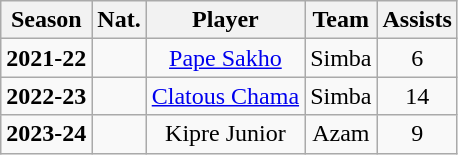<table class="wikitable" style="text-align:center;">
<tr>
<th>Season</th>
<th>Nat.</th>
<th>Player</th>
<th>Team</th>
<th>Assists</th>
</tr>
<tr>
<td><strong>2021-22</strong></td>
<td></td>
<td><a href='#'>Pape Sakho</a></td>
<td>Simba</td>
<td>6</td>
</tr>
<tr>
<td><strong>2022-23</strong></td>
<td></td>
<td><a href='#'>Clatous Chama</a></td>
<td>Simba</td>
<td>14</td>
</tr>
<tr>
<td><strong>2023-24</strong></td>
<td></td>
<td>Kipre Junior</td>
<td>Azam</td>
<td>9</td>
</tr>
</table>
